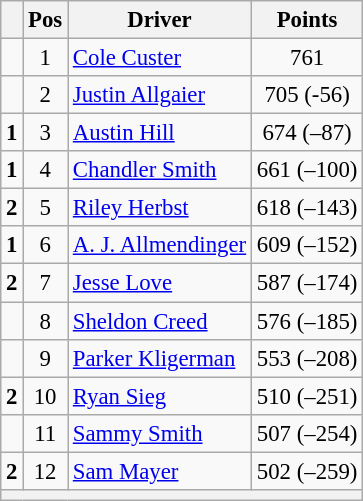<table class="wikitable" style="font-size: 95%;">
<tr>
<th></th>
<th>Pos</th>
<th>Driver</th>
<th>Points</th>
</tr>
<tr>
<td align="left"></td>
<td style="text-align:center;">1</td>
<td><a href='#'>Cole Custer</a></td>
<td style="text-align:center;">761</td>
</tr>
<tr>
<td align="left"></td>
<td style="text-align:center;">2</td>
<td><a href='#'>Justin Allgaier</a></td>
<td style="text-align:center;">705 (-56)</td>
</tr>
<tr>
<td align="left"> <strong>1</strong></td>
<td style="text-align:center;">3</td>
<td><a href='#'>Austin Hill</a></td>
<td style="text-align:center;">674 (–87)</td>
</tr>
<tr>
<td align="left"> <strong>1</strong></td>
<td style="text-align:center;">4</td>
<td><a href='#'>Chandler Smith</a></td>
<td style="text-align:center;">661 (–100)</td>
</tr>
<tr>
<td align="left"> <strong>2</strong></td>
<td style="text-align:center;">5</td>
<td><a href='#'>Riley Herbst</a></td>
<td style="text-align:center;">618 (–143)</td>
</tr>
<tr>
<td align="left"> <strong>1</strong></td>
<td style="text-align:center;">6</td>
<td><a href='#'>A. J. Allmendinger</a></td>
<td style="text-align:center;">609 (–152)</td>
</tr>
<tr>
<td align="left"> <strong>2</strong></td>
<td style="text-align:center;">7</td>
<td><a href='#'>Jesse Love</a></td>
<td style="text-align:center;">587 (–174)</td>
</tr>
<tr>
<td align="left"></td>
<td style="text-align:center;">8</td>
<td><a href='#'>Sheldon Creed</a></td>
<td style="text-align:center;">576 (–185)</td>
</tr>
<tr>
<td align="left"></td>
<td style="text-align:center;">9</td>
<td><a href='#'>Parker Kligerman</a></td>
<td style="text-align:center;">553 (–208)</td>
</tr>
<tr>
<td align="left"> <strong>2</strong></td>
<td style="text-align:center;">10</td>
<td><a href='#'>Ryan Sieg</a></td>
<td style="text-align:center;">510 (–251)</td>
</tr>
<tr>
<td align="left"></td>
<td style="text-align:center;">11</td>
<td><a href='#'>Sammy Smith</a></td>
<td style="text-align:center;">507 (–254)</td>
</tr>
<tr>
<td align="left"> <strong>2</strong></td>
<td style="text-align:center;">12</td>
<td><a href='#'>Sam Mayer</a></td>
<td style="text-align:center;">502 (–259)</td>
</tr>
<tr class="sortbottom">
<th colspan="9"></th>
</tr>
</table>
